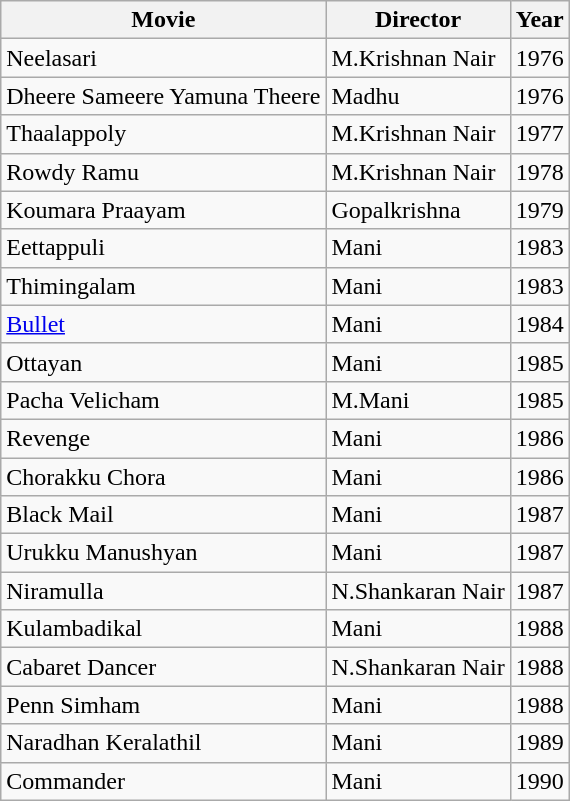<table class="wikitable">
<tr>
<th>Movie</th>
<th>Director</th>
<th>Year</th>
</tr>
<tr style="text-align:left;">
<td>Neelasari</td>
<td style="text-align:left;">M.Krishnan Nair</td>
<td style="text-align:left;">1976</td>
</tr>
<tr style="text-align:left;">
<td>Dheere Sameere Yamuna Theere</td>
<td style="text-align:left;">Madhu</td>
<td style="text-align:left;">1976</td>
</tr>
<tr style="text-align:left;">
<td>Thaalappoly</td>
<td style="text-align:left;">M.Krishnan Nair</td>
<td style="text-align:left;">1977</td>
</tr>
<tr style="text-align:left;">
<td>Rowdy Ramu</td>
<td style="text-align:left;">M.Krishnan Nair</td>
<td style="text-align:left;">1978</td>
</tr>
<tr style="text-align:left;">
<td>Koumara Praayam</td>
<td style="text-align:left;">Gopalkrishna</td>
<td style="text-align:left;">1979</td>
</tr>
<tr style="text-align:left;">
<td>Eettappuli</td>
<td style="text-align:left;">Mani</td>
<td style="text-align:left;">1983</td>
</tr>
<tr style="text-align:left;">
<td>Thimingalam</td>
<td style="text-align:left;">Mani</td>
<td style="text-align:left;">1983</td>
</tr>
<tr style="text-align:left;">
<td><a href='#'>Bullet</a></td>
<td style="text-align:left;">Mani</td>
<td style="text-align:left;">1984</td>
</tr>
<tr style="text-align:left;">
<td>Ottayan</td>
<td style="text-align:left;">Mani</td>
<td style="text-align:left;">1985</td>
</tr>
<tr style="text-align:left;">
<td>Pacha Velicham</td>
<td style="text-align:left;">M.Mani</td>
<td style="text-align:left;">1985</td>
</tr>
<tr style="text-align:left;">
<td>Revenge</td>
<td style="text-align:left;">Mani</td>
<td style="text-align:left;">1986</td>
</tr>
<tr style="text-align:left;">
<td>Chorakku Chora</td>
<td style="text-align:left;">Mani</td>
<td style="text-align:left;">1986</td>
</tr>
<tr style="text-align:left;">
<td>Black Mail</td>
<td style="text-align:left;">Mani</td>
<td style="text-align:left;">1987</td>
</tr>
<tr style="text-align:left;">
<td>Urukku Manushyan</td>
<td style="text-align:left;">Mani</td>
<td style="text-align:left;">1987</td>
</tr>
<tr style="text-align:left;">
<td>Niramulla</td>
<td style="text-align:left;">N.Shankaran Nair</td>
<td style="text-align:left;">1987</td>
</tr>
<tr style="text-align:left;">
<td>Kulambadikal</td>
<td style="text-align:left;">Mani</td>
<td style="text-align:left;">1988</td>
</tr>
<tr style="text-align:left;">
<td>Cabaret Dancer</td>
<td style="text-align:left;">N.Shankaran Nair</td>
<td style="text-align:left;">1988</td>
</tr>
<tr style="text-align:left;">
<td>Penn Simham</td>
<td style="text-align:left;">Mani</td>
<td style="text-align:left;">1988</td>
</tr>
<tr style="text-align:left;">
<td>Naradhan Keralathil</td>
<td style="text-align:left;">Mani</td>
<td style="text-align:left;">1989</td>
</tr>
<tr style="text-align:left;">
<td>Commander</td>
<td style="text-align:left;">Mani</td>
<td style="text-align:left;">1990</td>
</tr>
</table>
